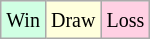<table class="wikitable">
<tr>
<td style="background:#d0ffe3;"><small>Win</small></td>
<td style="background:#ffd;"><small>Draw</small></td>
<td style="background:#ffd0e3;"><small>Loss</small></td>
</tr>
</table>
